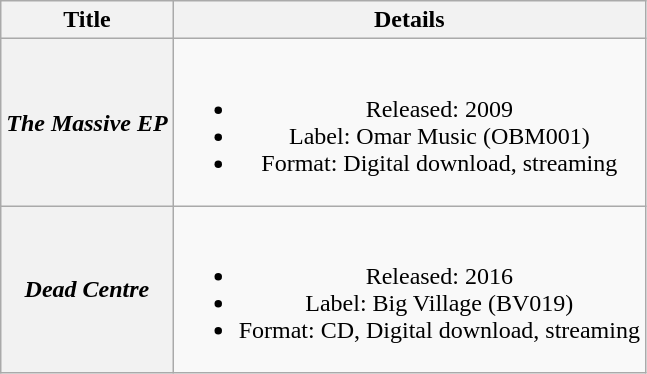<table class="wikitable plainrowheaders" style="text-align:center;">
<tr>
<th>Title</th>
<th>Details</th>
</tr>
<tr>
<th scope="row"><em>The Massive EP</em></th>
<td><br><ul><li>Released: 2009</li><li>Label: Omar Music (OBM001)</li><li>Format: Digital download, streaming</li></ul></td>
</tr>
<tr>
<th scope="row"><em>Dead Centre</em></th>
<td><br><ul><li>Released: 2016</li><li>Label: Big Village (BV019)</li><li>Format: CD, Digital download, streaming</li></ul></td>
</tr>
</table>
